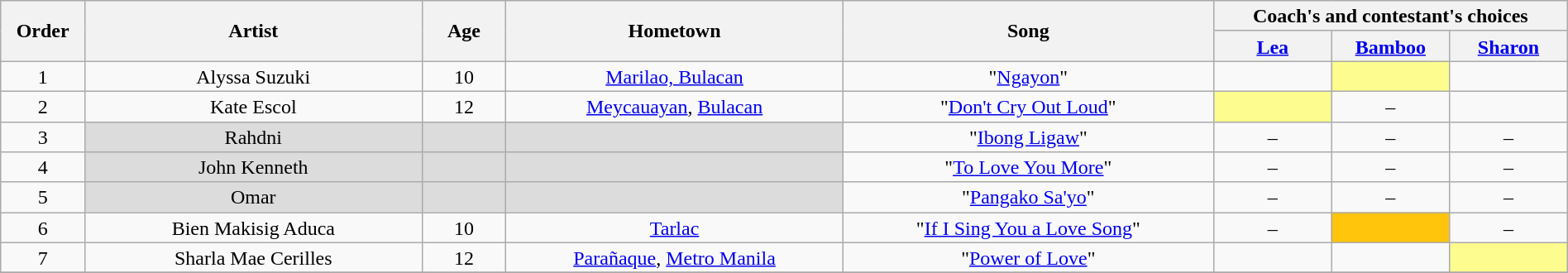<table class="wikitable" style="text-align:center; line-height:17px; width:100%;">
<tr>
<th scope="col" rowspan="2" width="05%">Order</th>
<th scope="col" rowspan="2" width="20%">Artist</th>
<th scope="col" rowspan="2" width="05%">Age</th>
<th scope="col" rowspan="2" width="20%">Hometown</th>
<th scope="col" rowspan="2" width="22%">Song</th>
<th scope="col" colspan="4" width="28%">Coach's and contestant's choices</th>
</tr>
<tr>
<th width="07%"><a href='#'>Lea</a></th>
<th width="07%"><a href='#'>Bamboo</a></th>
<th width="07%"><a href='#'>Sharon</a></th>
</tr>
<tr>
<td scope="row">1</td>
<td>Alyssa Suzuki</td>
<td>10</td>
<td><a href='#'>Marilao, Bulacan</a></td>
<td>"<a href='#'>Ngayon</a>"</td>
<td><strong></strong></td>
<td style="background:#fdfc8f;"><strong></strong></td>
<td><strong></strong></td>
</tr>
<tr>
<td scope="row">2</td>
<td>Kate Escol</td>
<td>12</td>
<td><a href='#'>Meycauayan</a>, <a href='#'>Bulacan</a></td>
<td>"<a href='#'>Don't Cry Out Loud</a>"</td>
<td style="background:#fdfc8f;"><strong></strong></td>
<td>–</td>
<td><strong></strong></td>
</tr>
<tr>
<td scope="row">3</td>
<td style="background:#DCDCDC;">Rahdni</td>
<td style="background:#DCDCDC;"></td>
<td style="background:#DCDCDC;"></td>
<td>"<a href='#'>Ibong Ligaw</a>"</td>
<td>–</td>
<td>–</td>
<td>–</td>
</tr>
<tr>
<td scope="row">4</td>
<td style="background:#DCDCDC;">John Kenneth</td>
<td style="background:#DCDCDC;"></td>
<td style="background:#DCDCDC;"></td>
<td>"<a href='#'>To Love You More</a>"</td>
<td>–</td>
<td>–</td>
<td>–</td>
</tr>
<tr>
<td scope="row">5</td>
<td style="background:#DCDCDC;">Omar</td>
<td style="background:#DCDCDC;"></td>
<td style="background:#DCDCDC;"></td>
<td>"<a href='#'>Pangako Sa'yo</a>"</td>
<td>–</td>
<td>–</td>
<td>–</td>
</tr>
<tr>
<td scope="row">6</td>
<td>Bien Makisig Aduca</td>
<td>10</td>
<td><a href='#'>Tarlac</a></td>
<td>"<a href='#'>If I Sing You a Love Song</a>"</td>
<td>–</td>
<td style="background:#ffc40c;"><strong></strong></td>
<td>–</td>
</tr>
<tr>
<td scope="row">7</td>
<td>Sharla Mae Cerilles</td>
<td>12</td>
<td><a href='#'>Parañaque</a>, <a href='#'>Metro Manila</a></td>
<td>"<a href='#'>Power of Love</a>"</td>
<td><strong></strong></td>
<td><strong></strong></td>
<td style="background:#fdfc8f;"><strong></strong></td>
</tr>
<tr>
</tr>
</table>
